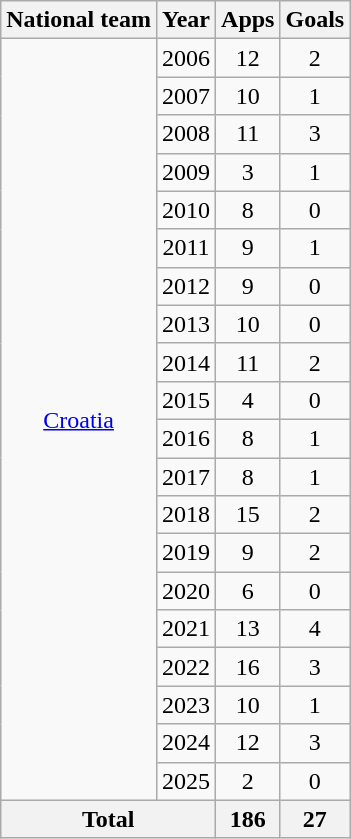<table class="wikitable" style="text-align: center;">
<tr>
<th>National team</th>
<th>Year</th>
<th>Apps</th>
<th>Goals</th>
</tr>
<tr>
<td rowspan="20"><a href='#'>Croatia</a></td>
<td>2006</td>
<td>12</td>
<td>2</td>
</tr>
<tr>
<td>2007</td>
<td>10</td>
<td>1</td>
</tr>
<tr>
<td>2008</td>
<td>11</td>
<td>3</td>
</tr>
<tr>
<td>2009</td>
<td>3</td>
<td>1</td>
</tr>
<tr>
<td>2010</td>
<td>8</td>
<td>0</td>
</tr>
<tr>
<td>2011</td>
<td>9</td>
<td>1</td>
</tr>
<tr>
<td>2012</td>
<td>9</td>
<td>0</td>
</tr>
<tr>
<td>2013</td>
<td>10</td>
<td>0</td>
</tr>
<tr>
<td>2014</td>
<td>11</td>
<td>2</td>
</tr>
<tr>
<td>2015</td>
<td>4</td>
<td>0</td>
</tr>
<tr>
<td>2016</td>
<td>8</td>
<td>1</td>
</tr>
<tr>
<td>2017</td>
<td>8</td>
<td>1</td>
</tr>
<tr>
<td>2018</td>
<td>15</td>
<td>2</td>
</tr>
<tr>
<td>2019</td>
<td>9</td>
<td>2</td>
</tr>
<tr>
<td>2020</td>
<td>6</td>
<td>0</td>
</tr>
<tr>
<td>2021</td>
<td>13</td>
<td>4</td>
</tr>
<tr>
<td>2022</td>
<td>16</td>
<td>3</td>
</tr>
<tr>
<td>2023</td>
<td>10</td>
<td>1</td>
</tr>
<tr>
<td>2024</td>
<td>12</td>
<td>3</td>
</tr>
<tr>
<td>2025</td>
<td>2</td>
<td>0</td>
</tr>
<tr>
<th colspan="2">Total</th>
<th>186</th>
<th>27</th>
</tr>
</table>
